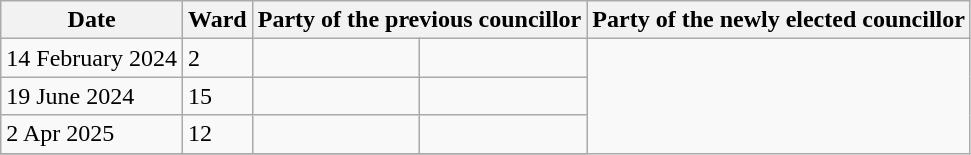<table class="wikitable">
<tr>
<th>Date</th>
<th>Ward</th>
<th colspan=2>Party of the previous councillor</th>
<th colspan=2>Party of the newly elected councillor</th>
</tr>
<tr>
<td>14 February 2024</td>
<td>2</td>
<td></td>
<td></td>
</tr>
<tr>
<td>19 June 2024</td>
<td>15</td>
<td></td>
<td></td>
</tr>
<tr>
<td>2 Apr 2025</td>
<td>12</td>
<td></td>
<td></td>
</tr>
<tr>
</tr>
</table>
